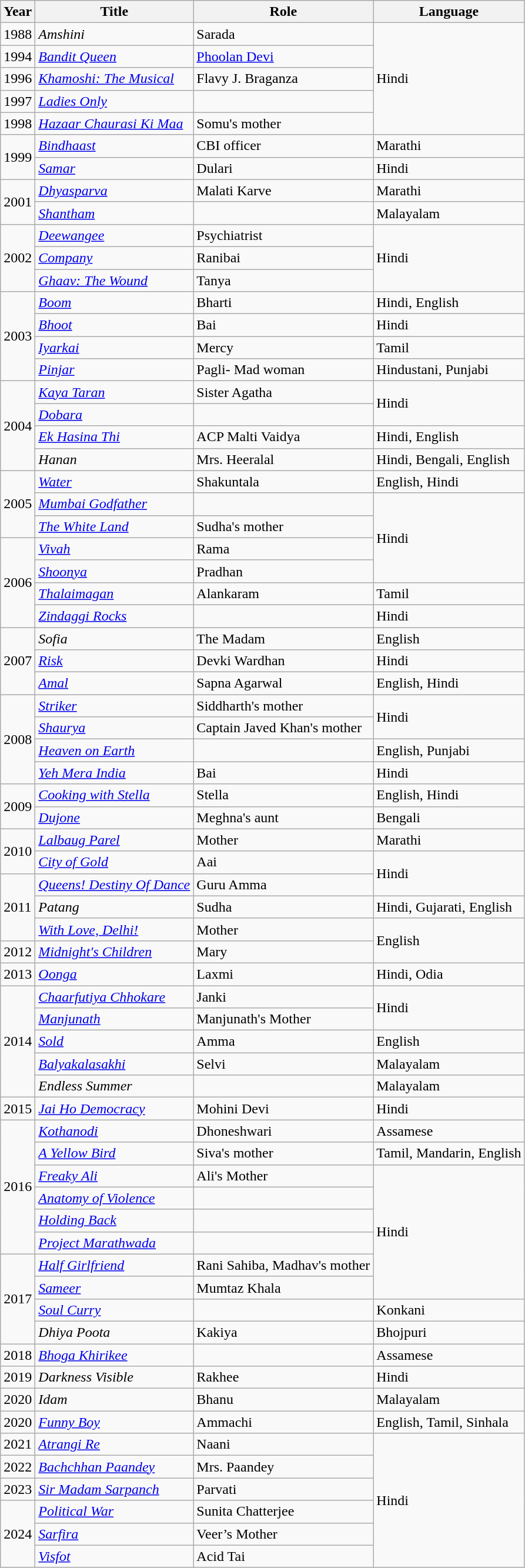<table class="wikitable">
<tr>
<th>Year</th>
<th>Title</th>
<th>Role</th>
<th>Language</th>
</tr>
<tr>
<td>1988</td>
<td><em>Amshini</em></td>
<td>Sarada</td>
<td rowspan=5>Hindi</td>
</tr>
<tr>
<td>1994</td>
<td><em><a href='#'>Bandit Queen</a></em></td>
<td><a href='#'>Phoolan Devi</a></td>
</tr>
<tr>
<td>1996</td>
<td><em><a href='#'>Khamoshi: The Musical</a></em></td>
<td>Flavy J. Braganza</td>
</tr>
<tr>
<td>1997</td>
<td><em><a href='#'>Ladies Only</a></em></td>
<td></td>
</tr>
<tr>
<td>1998</td>
<td><em><a href='#'>Hazaar Chaurasi Ki Maa</a></em></td>
<td>Somu's mother</td>
</tr>
<tr>
<td rowspan="2">1999</td>
<td><em><a href='#'>Bindhaast</a></em></td>
<td>CBI officer</td>
<td>Marathi</td>
</tr>
<tr>
<td><em><a href='#'>Samar</a></em></td>
<td>Dulari</td>
<td>Hindi</td>
</tr>
<tr>
<td rowspan="2">2001</td>
<td><em><a href='#'>Dhyasparva</a></em></td>
<td>Malati Karve</td>
<td>Marathi</td>
</tr>
<tr>
<td><em><a href='#'>Shantham</a></em></td>
<td></td>
<td>Malayalam</td>
</tr>
<tr>
<td rowspan="3">2002</td>
<td><em><a href='#'>Deewangee</a></em></td>
<td>Psychiatrist</td>
<td rowspan=3>Hindi</td>
</tr>
<tr>
<td><em><a href='#'>Company</a></em></td>
<td>Ranibai</td>
</tr>
<tr>
<td><em><a href='#'>Ghaav: The Wound</a></em></td>
<td>Tanya</td>
</tr>
<tr>
<td rowspan ="4">2003</td>
<td><em><a href='#'>Boom</a></em></td>
<td>Bharti</td>
<td>Hindi, English</td>
</tr>
<tr>
<td><em><a href='#'>Bhoot</a></em></td>
<td>Bai</td>
<td>Hindi</td>
</tr>
<tr>
<td><em><a href='#'>Iyarkai</a></em></td>
<td>Mercy</td>
<td>Tamil</td>
</tr>
<tr>
<td><em><a href='#'>Pinjar</a></em></td>
<td>Pagli- Mad woman</td>
<td>Hindustani, Punjabi</td>
</tr>
<tr>
<td rowspan="4">2004</td>
<td><em><a href='#'>Kaya Taran</a></em></td>
<td>Sister Agatha</td>
<td rowspan=2>Hindi</td>
</tr>
<tr>
<td><em><a href='#'>Dobara</a></em></td>
<td></td>
</tr>
<tr>
<td><em><a href='#'>Ek Hasina Thi</a></em></td>
<td>ACP Malti Vaidya</td>
<td>Hindi, English</td>
</tr>
<tr>
<td><em>Hanan</em></td>
<td>Mrs. Heeralal</td>
<td>Hindi, Bengali, English</td>
</tr>
<tr>
<td rowspan ="3">2005</td>
<td><em><a href='#'>Water</a></em></td>
<td>Shakuntala</td>
<td>English, Hindi</td>
</tr>
<tr>
<td><em><a href='#'>Mumbai Godfather</a></em></td>
<td></td>
<td rowspan=4>Hindi</td>
</tr>
<tr>
<td><em><a href='#'>The White Land</a></em></td>
<td>Sudha's mother</td>
</tr>
<tr>
<td rowspan ="4">2006</td>
<td><em><a href='#'>Vivah</a></em></td>
<td>Rama</td>
</tr>
<tr>
<td><em><a href='#'>Shoonya</a></em></td>
<td>Pradhan</td>
</tr>
<tr>
<td><em><a href='#'>Thalaimagan</a></em></td>
<td>Alankaram</td>
<td>Tamil</td>
</tr>
<tr>
<td><em><a href='#'>Zindaggi Rocks</a></em></td>
<td></td>
<td>Hindi</td>
</tr>
<tr>
<td rowspan="3">2007</td>
<td><em>Sofia</em></td>
<td>The Madam</td>
<td>English</td>
</tr>
<tr>
<td><em><a href='#'>Risk</a></em></td>
<td>Devki Wardhan</td>
<td>Hindi</td>
</tr>
<tr>
<td><em><a href='#'>Amal</a></em></td>
<td>Sapna Agarwal</td>
<td>English, Hindi</td>
</tr>
<tr>
<td rowspan ="4">2008</td>
<td><em><a href='#'>Striker</a></em></td>
<td>Siddharth's mother</td>
<td rowspan=2>Hindi</td>
</tr>
<tr>
<td><em><a href='#'>Shaurya</a></em></td>
<td>Captain Javed Khan's mother</td>
</tr>
<tr>
<td><em><a href='#'>Heaven on Earth</a></em></td>
<td></td>
<td>English, Punjabi</td>
</tr>
<tr>
<td><em><a href='#'>Yeh Mera India</a></em></td>
<td>Bai</td>
<td>Hindi</td>
</tr>
<tr>
<td rowspan ="2">2009</td>
<td><em><a href='#'>Cooking with Stella</a></em></td>
<td>Stella</td>
<td>English, Hindi</td>
</tr>
<tr>
<td><em><a href='#'>Dujone</a></em></td>
<td>Meghna's aunt</td>
<td>Bengali</td>
</tr>
<tr>
<td rowspan ="2">2010</td>
<td><em><a href='#'>Lalbaug Parel</a></em></td>
<td>Mother</td>
<td>Marathi</td>
</tr>
<tr>
<td><em><a href='#'>City of Gold</a></em></td>
<td>Aai</td>
<td rowspan=2>Hindi</td>
</tr>
<tr>
<td rowspan="3">2011</td>
<td><em><a href='#'>Queens! Destiny Of Dance</a></em></td>
<td>Guru Amma</td>
</tr>
<tr>
<td><em>Patang</em></td>
<td>Sudha</td>
<td>Hindi, Gujarati, English</td>
</tr>
<tr>
<td><em><a href='#'>With Love, Delhi!</a></em></td>
<td>Mother</td>
<td rowspan=2>English</td>
</tr>
<tr>
<td>2012</td>
<td><em><a href='#'>Midnight's Children</a></em></td>
<td>Mary</td>
</tr>
<tr>
<td>2013</td>
<td><em><a href='#'>Oonga</a></em></td>
<td>Laxmi</td>
<td>Hindi, Odia</td>
</tr>
<tr>
<td rowspan ="5">2014</td>
<td><em><a href='#'>Chaarfutiya Chhokare</a></em></td>
<td>Janki</td>
<td rowspan=2>Hindi</td>
</tr>
<tr>
<td><em><a href='#'>Manjunath</a></em></td>
<td>Manjunath's Mother</td>
</tr>
<tr>
<td><em><a href='#'>Sold</a></em></td>
<td>Amma</td>
<td>English</td>
</tr>
<tr>
<td><em><a href='#'>Balyakalasakhi</a></em></td>
<td>Selvi</td>
<td>Malayalam</td>
</tr>
<tr>
<td><em>Endless Summer</em></td>
<td></td>
<td>Malayalam</td>
</tr>
<tr>
<td>2015</td>
<td><em><a href='#'>Jai Ho Democracy</a></em></td>
<td>Mohini Devi</td>
<td>Hindi</td>
</tr>
<tr>
<td rowspan="6">2016</td>
<td><em><a href='#'>Kothanodi</a></em></td>
<td>Dhoneshwari</td>
<td>Assamese</td>
</tr>
<tr>
<td><em><a href='#'>A Yellow Bird</a></em></td>
<td>Siva's mother</td>
<td>Tamil, Mandarin, English</td>
</tr>
<tr>
<td><em><a href='#'>Freaky Ali</a></em></td>
<td>Ali's Mother</td>
<td rowspan=6>Hindi</td>
</tr>
<tr>
<td><em><a href='#'>Anatomy of Violence</a></em></td>
<td></td>
</tr>
<tr>
<td><em><a href='#'>Holding Back</a></em></td>
<td></td>
</tr>
<tr>
<td><em><a href='#'>Project Marathwada</a></em></td>
<td></td>
</tr>
<tr>
<td rowspan="4">2017</td>
<td><em><a href='#'>Half Girlfriend</a></em></td>
<td>Rani Sahiba, Madhav's mother</td>
</tr>
<tr>
<td><em><a href='#'>Sameer</a></em></td>
<td>Mumtaz Khala</td>
</tr>
<tr>
<td><em><a href='#'>Soul Curry</a></em></td>
<td></td>
<td>Konkani</td>
</tr>
<tr>
<td><em>Dhiya Poota</em></td>
<td>Kakiya</td>
<td>Bhojpuri</td>
</tr>
<tr>
<td>2018</td>
<td><em><a href='#'>Bhoga Khirikee</a></em></td>
<td></td>
<td>Assamese</td>
</tr>
<tr>
<td>2019</td>
<td><em>Darkness Visible</em></td>
<td>Rakhee</td>
<td>Hindi</td>
</tr>
<tr>
<td>2020</td>
<td><em>Idam</em></td>
<td>Bhanu</td>
<td>Malayalam</td>
</tr>
<tr>
<td>2020</td>
<td><em><a href='#'>Funny Boy</a></em></td>
<td>Ammachi</td>
<td>English, Tamil, Sinhala</td>
</tr>
<tr>
<td>2021</td>
<td><em><a href='#'>Atrangi Re</a></em></td>
<td>Naani</td>
<td rowspan=6>Hindi</td>
</tr>
<tr>
<td>2022</td>
<td><em><a href='#'>Bachchhan Paandey</a></em></td>
<td>Mrs. Paandey</td>
</tr>
<tr>
<td>2023</td>
<td><em><a href='#'>Sir Madam Sarpanch</a></em></td>
<td>Parvati</td>
</tr>
<tr>
<td rowspan="3">2024</td>
<td><em><a href='#'>Political War</a></em></td>
<td>Sunita Chatterjee</td>
</tr>
<tr>
<td><em><a href='#'>Sarfira</a></em></td>
<td>Veer’s Mother</td>
</tr>
<tr>
<td><em><a href='#'>Visfot</a></em></td>
<td>Acid Tai</td>
</tr>
</table>
